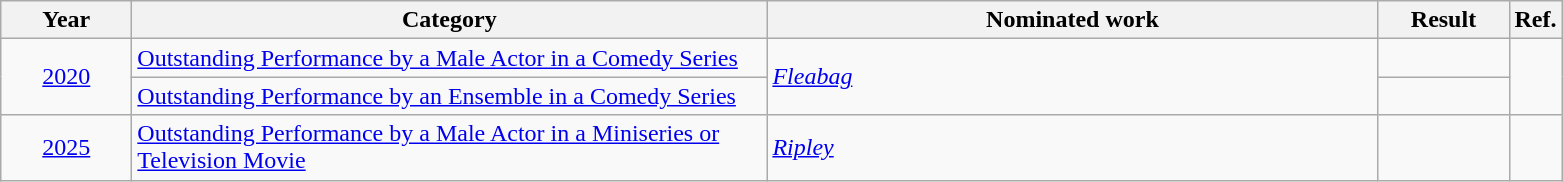<table class=wikitable>
<tr>
<th scope="col" style="width:5em;">Year</th>
<th scope="col" style="width:26em;">Category</th>
<th scope="col" style="width:25em;">Nominated work</th>
<th scope="col" style="width:5em;">Result</th>
<th>Ref.</th>
</tr>
<tr>
<td rowspan="2" style="text-align:center;"><a href='#'>2020</a></td>
<td><a href='#'>Outstanding Performance by a Male Actor in a Comedy Series</a></td>
<td rowspan="2"><em><a href='#'>Fleabag</a></em></td>
<td></td>
<td rowspan="2"></td>
</tr>
<tr>
<td><a href='#'>Outstanding Performance by an Ensemble in a Comedy Series</a></td>
<td></td>
</tr>
<tr>
<td style="text-align:center;"><a href='#'>2025</a></td>
<td><a href='#'>Outstanding Performance by a Male Actor in a Miniseries or Television Movie</a></td>
<td><em><a href='#'>Ripley</a></em></td>
<td></td>
<td></td>
</tr>
</table>
